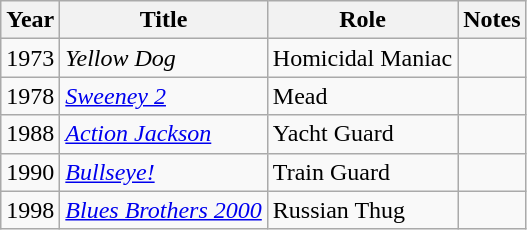<table class = "wikitable">
<tr>
<th>Year</th>
<th>Title</th>
<th>Role</th>
<th>Notes</th>
</tr>
<tr>
<td>1973</td>
<td><em>Yellow Dog</em></td>
<td>Homicidal Maniac</td>
<td></td>
</tr>
<tr>
<td>1978</td>
<td><em><a href='#'>Sweeney 2</a></em></td>
<td>Mead</td>
<td></td>
</tr>
<tr>
<td>1988</td>
<td><em><a href='#'>Action Jackson</a></em></td>
<td>Yacht Guard</td>
<td></td>
</tr>
<tr>
<td>1990</td>
<td><em><a href='#'>Bullseye!</a></em></td>
<td>Train Guard</td>
<td></td>
</tr>
<tr>
<td>1998</td>
<td><em><a href='#'>Blues Brothers 2000</a></em></td>
<td>Russian Thug</td>
<td></td>
</tr>
</table>
